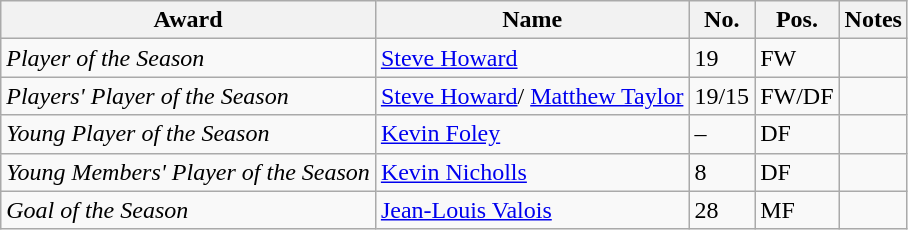<table class="wikitable" style="text-align:center">
<tr>
<th>Award</th>
<th>Name</th>
<th>No.</th>
<th>Pos.</th>
<th>Notes</th>
</tr>
<tr>
<td align="left"><em>Player of the Season</em></td>
<td align="left"> <a href='#'>Steve Howard</a></td>
<td align="left">19</td>
<td align="left">FW</td>
<td align="center"></td>
</tr>
<tr>
<td align="left"><em>Players' Player of the Season</em></td>
<td align="left"> <a href='#'>Steve Howard</a>/ <a href='#'>Matthew Taylor</a></td>
<td align="left">19/15</td>
<td align="left">FW/DF</td>
<td align="center"> </td>
</tr>
<tr>
<td align="left"><em>Young Player of the Season</em></td>
<td align="left"> <a href='#'>Kevin Foley</a></td>
<td align="left">–</td>
<td align="left">DF</td>
<td align="center"></td>
</tr>
<tr>
<td align="left"><em>Young Members' Player of the Season</em></td>
<td align="left"> <a href='#'>Kevin Nicholls</a></td>
<td align="left">8</td>
<td align="left">DF</td>
<td align="center"></td>
</tr>
<tr>
<td align="left"><em>Goal of the Season</em></td>
<td align="left"> <a href='#'>Jean-Louis Valois</a></td>
<td align="left">28</td>
<td align="left">MF</td>
<td align="center"> </td>
</tr>
</table>
